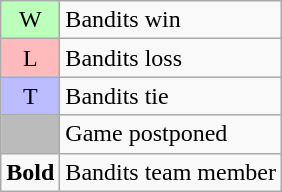<table class="wikitable">
<tr>
<td bgcolor=#bbffbb align=center>W</td>
<td>Bandits win</td>
</tr>
<tr>
<td bgcolor=#ffbbbb align=center>L</td>
<td>Bandits loss</td>
</tr>
<tr>
<td bgcolor=#bbbbff align=center>T</td>
<td>Bandits tie</td>
</tr>
<tr>
<td bgcolor=#bbbbbb> </td>
<td>Game postponed</td>
</tr>
<tr>
<td align=center><strong>Bold</strong></td>
<td>Bandits team member</td>
</tr>
</table>
